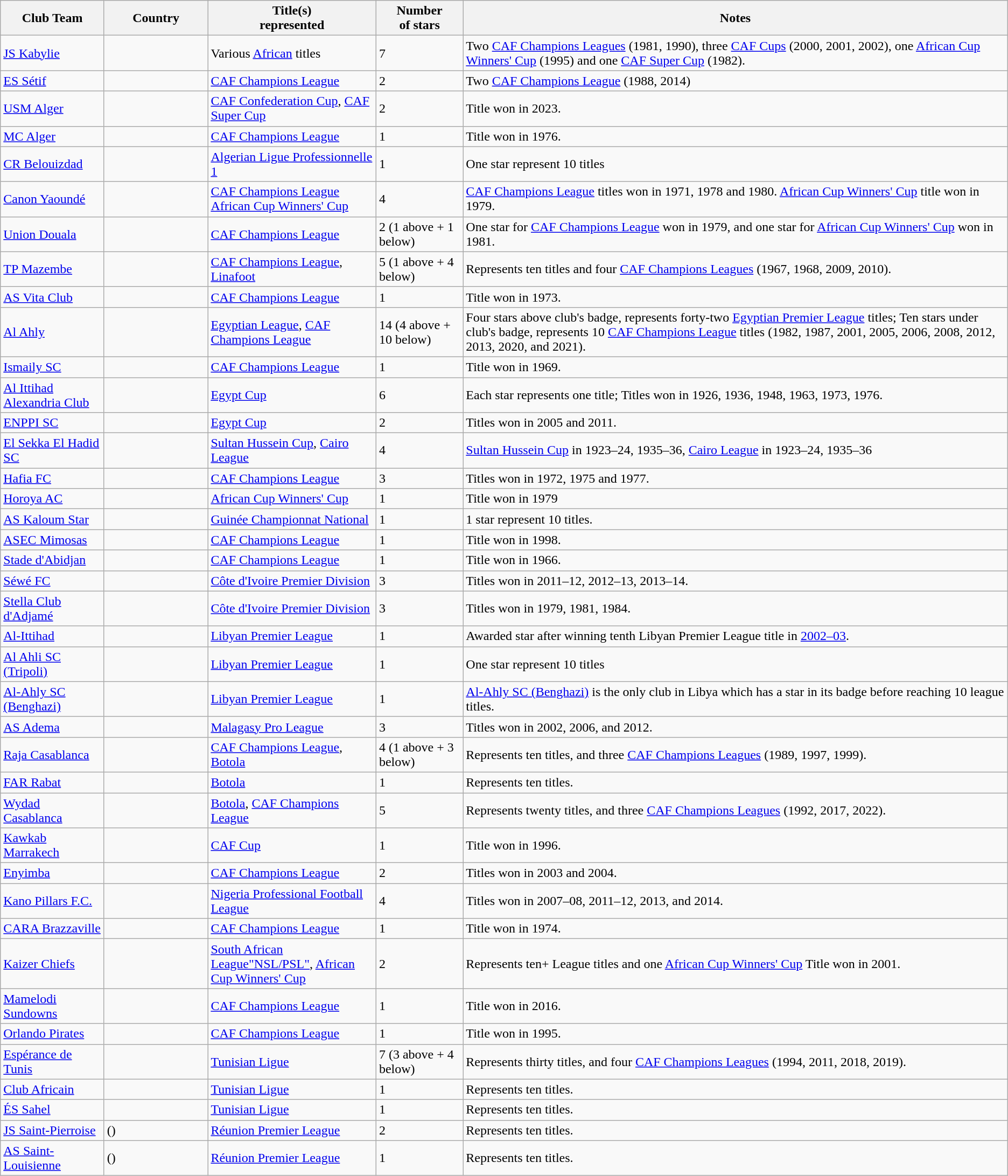<table class="wikitable sortable">
<tr>
<th width=121>Club Team</th>
<th width=121>Country</th>
<th width=201>Title(s)<br>represented</th>
<th>Number<br>of stars</th>
<th class="unsortable">Notes</th>
</tr>
<tr>
<td><a href='#'>JS Kabylie</a></td>
<td></td>
<td>Various <a href='#'>African</a> titles</td>
<td>7</td>
<td>Two <a href='#'>CAF Champions Leagues</a> (1981, 1990), three <a href='#'>CAF Cups</a> (2000, 2001, 2002), one <a href='#'>African Cup Winners' Cup</a> (1995) and one <a href='#'>CAF Super Cup</a> (1982).</td>
</tr>
<tr>
<td><a href='#'>ES Sétif</a></td>
<td></td>
<td><a href='#'>CAF Champions League</a></td>
<td>2</td>
<td>Two <a href='#'>CAF Champions League</a> (1988, 2014)</td>
</tr>
<tr>
<td><a href='#'>USM Alger</a></td>
<td></td>
<td><a href='#'>CAF Confederation Cup</a>, <a href='#'>CAF Super Cup</a></td>
<td>2</td>
<td>Title won in 2023.</td>
</tr>
<tr>
<td><a href='#'>MC Alger</a></td>
<td></td>
<td><a href='#'>CAF Champions League</a></td>
<td>1</td>
<td>Title won in 1976.</td>
</tr>
<tr>
<td><a href='#'>CR Belouizdad</a></td>
<td></td>
<td><a href='#'>Algerian Ligue Professionnelle 1</a></td>
<td>1</td>
<td>One star represent 10 titles</td>
</tr>
<tr>
<td><a href='#'>Canon Yaoundé</a></td>
<td></td>
<td><a href='#'>CAF Champions League</a> <a href='#'>African Cup Winners' Cup</a></td>
<td>4</td>
<td><a href='#'>CAF Champions League</a> titles won in 1971, 1978 and 1980. <a href='#'>African Cup Winners' Cup</a> title won in 1979.</td>
</tr>
<tr>
<td><a href='#'>Union Douala</a></td>
<td></td>
<td><a href='#'>CAF Champions League</a></td>
<td>2 (1 above + 1 below)</td>
<td>One star for <a href='#'>CAF Champions League</a> won in 1979, and one star for <a href='#'>African Cup Winners' Cup</a> won in 1981.</td>
</tr>
<tr>
<td><a href='#'>TP Mazembe</a></td>
<td></td>
<td><a href='#'>CAF Champions League</a>, <a href='#'>Linafoot</a></td>
<td>5 (1 above + 4 below)</td>
<td>Represents ten titles and four <a href='#'>CAF Champions Leagues</a> (1967, 1968, 2009, 2010).</td>
</tr>
<tr>
<td><a href='#'>AS Vita Club</a></td>
<td></td>
<td><a href='#'>CAF Champions League</a></td>
<td>1</td>
<td Title won in 1973.{refn>Title won in 1973.</td>
</tr>
<tr>
<td><a href='#'>Al Ahly</a></td>
<td></td>
<td><a href='#'>Egyptian League</a>, <a href='#'>CAF Champions League</a></td>
<td>14 (4 above + 10 below)</td>
<td>Four stars above club's badge, represents forty-two <a href='#'>Egyptian Premier League</a> titles; Ten stars under club's badge, represents 10 <a href='#'>CAF Champions League</a> titles (1982, 1987, 2001, 2005, 2006, 2008, 2012, 2013, 2020, and 2021).</td>
</tr>
<tr>
<td><a href='#'>Ismaily SC</a></td>
<td></td>
<td><a href='#'>CAF Champions League</a></td>
<td>1</td>
<td>Title won in 1969.</td>
</tr>
<tr>
<td><a href='#'>Al Ittihad Alexandria Club</a></td>
<td></td>
<td><a href='#'>Egypt Cup</a></td>
<td>6</td>
<td>Each star represents one title; Titles won in 1926, 1936, 1948, 1963, 1973, 1976.</td>
</tr>
<tr>
<td><a href='#'>ENPPI SC</a></td>
<td></td>
<td><a href='#'>Egypt Cup</a></td>
<td>2</td>
<td>Titles won in 2005 and 2011.</td>
</tr>
<tr>
<td><a href='#'>El Sekka El Hadid SC</a></td>
<td></td>
<td><a href='#'>Sultan Hussein Cup</a>, <a href='#'>Cairo League</a></td>
<td>4</td>
<td><a href='#'>Sultan Hussein Cup</a> in 1923–24, 1935–36, <a href='#'>Cairo League</a> in 1923–24, 1935–36</td>
</tr>
<tr>
<td><a href='#'>Hafia FC</a></td>
<td></td>
<td><a href='#'>CAF Champions League</a></td>
<td>3</td>
<td>Titles won in 1972, 1975 and 1977.</td>
</tr>
<tr>
<td><a href='#'>Horoya AC</a></td>
<td></td>
<td><a href='#'>African Cup Winners' Cup</a></td>
<td>1</td>
<td>Title won in 1979</td>
</tr>
<tr>
<td><a href='#'>AS Kaloum Star</a></td>
<td></td>
<td><a href='#'>Guinée Championnat National</a></td>
<td>1</td>
<td>1 star represent 10 titles.</td>
</tr>
<tr>
<td><a href='#'>ASEC Mimosas</a></td>
<td></td>
<td><a href='#'>CAF Champions League</a></td>
<td>1</td>
<td>Title won in 1998.</td>
</tr>
<tr>
<td><a href='#'>Stade d'Abidjan</a></td>
<td></td>
<td><a href='#'>CAF Champions League</a></td>
<td>1</td>
<td>Title won in 1966.</td>
</tr>
<tr>
<td><a href='#'>Séwé FC</a></td>
<td></td>
<td><a href='#'>Côte d'Ivoire Premier Division</a></td>
<td>3</td>
<td>Titles won in 2011–12, 2012–13, 2013–14.</td>
</tr>
<tr>
<td><a href='#'>Stella Club d'Adjamé</a></td>
<td></td>
<td><a href='#'>Côte d'Ivoire Premier Division</a></td>
<td>3</td>
<td>Titles won in 1979, 1981, 1984.</td>
</tr>
<tr>
<td><a href='#'>Al-Ittihad</a></td>
<td></td>
<td><a href='#'>Libyan Premier League</a></td>
<td>1</td>
<td>Awarded star after winning tenth Libyan Premier League title in <a href='#'>2002–03</a>.</td>
</tr>
<tr>
<td><a href='#'>Al Ahli SC (Tripoli)</a></td>
<td></td>
<td><a href='#'>Libyan Premier League</a></td>
<td>1</td>
<td>One star represent 10 titles</td>
</tr>
<tr>
<td><a href='#'>Al-Ahly SC (Benghazi)</a></td>
<td></td>
<td><a href='#'>Libyan Premier League</a></td>
<td>1</td>
<td><a href='#'>Al-Ahly SC (Benghazi)</a> is the only club in Libya which has a star in its badge before reaching 10 league titles.</td>
</tr>
<tr>
<td><a href='#'>AS Adema</a></td>
<td></td>
<td><a href='#'>Malagasy Pro League</a></td>
<td>3</td>
<td>Titles won in 2002, 2006, and 2012.</td>
</tr>
<tr>
<td><a href='#'>Raja Casablanca</a></td>
<td></td>
<td><a href='#'>CAF Champions League</a>, <a href='#'>Botola</a></td>
<td>4 (1 above + 3 below)</td>
<td>Represents ten titles, and three <a href='#'>CAF Champions Leagues</a> (1989, 1997, 1999).</td>
</tr>
<tr>
<td><a href='#'>FAR Rabat</a></td>
<td></td>
<td><a href='#'>Botola</a></td>
<td>1</td>
<td>Represents ten titles.</td>
</tr>
<tr>
<td><a href='#'>Wydad Casablanca</a></td>
<td></td>
<td><a href='#'>Botola</a>, <a href='#'>CAF Champions League</a></td>
<td>5</td>
<td>Represents twenty titles, and three <a href='#'>CAF Champions Leagues</a> (1992, 2017, 2022).</td>
</tr>
<tr>
<td><a href='#'>Kawkab Marrakech</a></td>
<td></td>
<td><a href='#'>CAF Cup</a></td>
<td>1</td>
<td>Title won in 1996.</td>
</tr>
<tr>
<td><a href='#'>Enyimba</a></td>
<td></td>
<td><a href='#'>CAF Champions League</a></td>
<td>2</td>
<td>Titles won in 2003 and 2004.</td>
</tr>
<tr>
<td><a href='#'>Kano Pillars F.C.</a></td>
<td></td>
<td><a href='#'>Nigeria Professional Football League</a></td>
<td>4</td>
<td>Titles won in 2007–08, 2011–12, 2013, and 2014.</td>
</tr>
<tr>
<td><a href='#'>CARA Brazzaville</a></td>
<td></td>
<td><a href='#'>CAF Champions League</a></td>
<td>1</td>
<td>Title won in 1974.</td>
</tr>
<tr>
<td><a href='#'>Kaizer Chiefs</a></td>
<td></td>
<td><a href='#'>South African League"NSL/PSL"</a>, <a href='#'>African Cup Winners' Cup</a></td>
<td>2</td>
<td>Represents ten+ League titles and one <a href='#'>African Cup Winners' Cup</a> Title won in 2001.</td>
</tr>
<tr>
<td><a href='#'>Mamelodi Sundowns</a></td>
<td></td>
<td><a href='#'>CAF Champions League</a></td>
<td>1</td>
<td>Title won in 2016.</td>
</tr>
<tr>
<td><a href='#'>Orlando Pirates</a></td>
<td></td>
<td><a href='#'>CAF Champions League</a></td>
<td>1</td>
<td>Title won in 1995.</td>
</tr>
<tr>
<td><a href='#'>Espérance de Tunis</a></td>
<td></td>
<td><a href='#'>Tunisian Ligue</a></td>
<td>7 (3 above + 4 below)</td>
<td>Represents thirty titles, and four <a href='#'>CAF Champions Leagues</a> (1994, 2011, 2018, 2019).</td>
</tr>
<tr>
<td><a href='#'>Club Africain</a></td>
<td></td>
<td><a href='#'>Tunisian Ligue</a></td>
<td>1</td>
<td>Represents ten titles.</td>
</tr>
<tr>
<td><a href='#'>ÉS Sahel</a></td>
<td></td>
<td><a href='#'>Tunisian Ligue</a></td>
<td>1</td>
<td>Represents ten titles.</td>
</tr>
<tr>
<td><a href='#'>JS Saint-Pierroise</a></td>
<td> ()</td>
<td><a href='#'>Réunion Premier League</a></td>
<td>2</td>
<td>Represents ten titles.</td>
</tr>
<tr>
<td><a href='#'>AS Saint-Louisienne</a></td>
<td> ()</td>
<td><a href='#'>Réunion Premier League</a></td>
<td>1</td>
<td>Represents ten titles.</td>
</tr>
</table>
